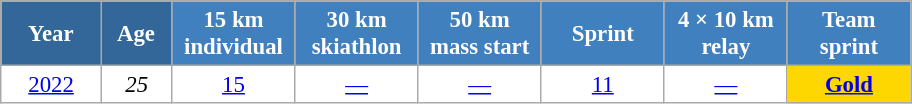<table class="wikitable" style="font-size:95%; text-align:center; border:grey solid 1px; border-collapse:collapse; background:#ffffff;">
<tr>
<th style="background-color:#369; color:white; width:60px;"> Year </th>
<th style="background-color:#369; color:white; width:40px;"> Age </th>
<th style="background-color:#4180be; color:white; width:75px;"> 15 km <br> individual </th>
<th style="background-color:#4180be; color:white; width:75px;"> 30 km <br> skiathlon </th>
<th style="background-color:#4180be; color:white; width:75px;"> 50 km <br> mass start </th>
<th style="background-color:#4180be; color:white; width:75px;"> Sprint </th>
<th style="background-color:#4180be; color:white; width:75px;"> 4 × 10 km <br> relay </th>
<th style="background-color:#4180be; color:white; width:75px;"> Team <br> sprint </th>
</tr>
<tr>
<td><a href='#'>2022</a></td>
<td><em>25</em></td>
<td><a href='#'>15</a></td>
<td><a href='#'>—</a></td>
<td><a href='#'>—</a></td>
<td><a href='#'>11</a></td>
<td><a href='#'>—</a></td>
<td style="background:gold;"><a href='#'><strong>Gold</strong></a></td>
</tr>
</table>
